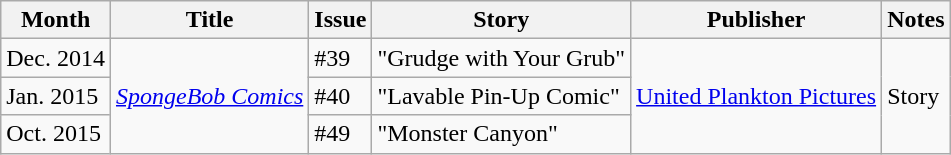<table class="wikitable sortable">
<tr>
<th>Month</th>
<th>Title</th>
<th>Issue</th>
<th>Story</th>
<th>Publisher</th>
<th>Notes</th>
</tr>
<tr>
<td>Dec. 2014</td>
<td rowspan="3"><em><a href='#'>SpongeBob Comics</a></em></td>
<td>#39</td>
<td>"Grudge with Your Grub"</td>
<td rowspan="3"><a href='#'>United Plankton Pictures</a></td>
<td rowspan="3">Story</td>
</tr>
<tr>
<td>Jan. 2015</td>
<td>#40</td>
<td>"Lavable Pin-Up Comic"</td>
</tr>
<tr>
<td>Oct. 2015</td>
<td>#49</td>
<td>"Monster Canyon"</td>
</tr>
</table>
